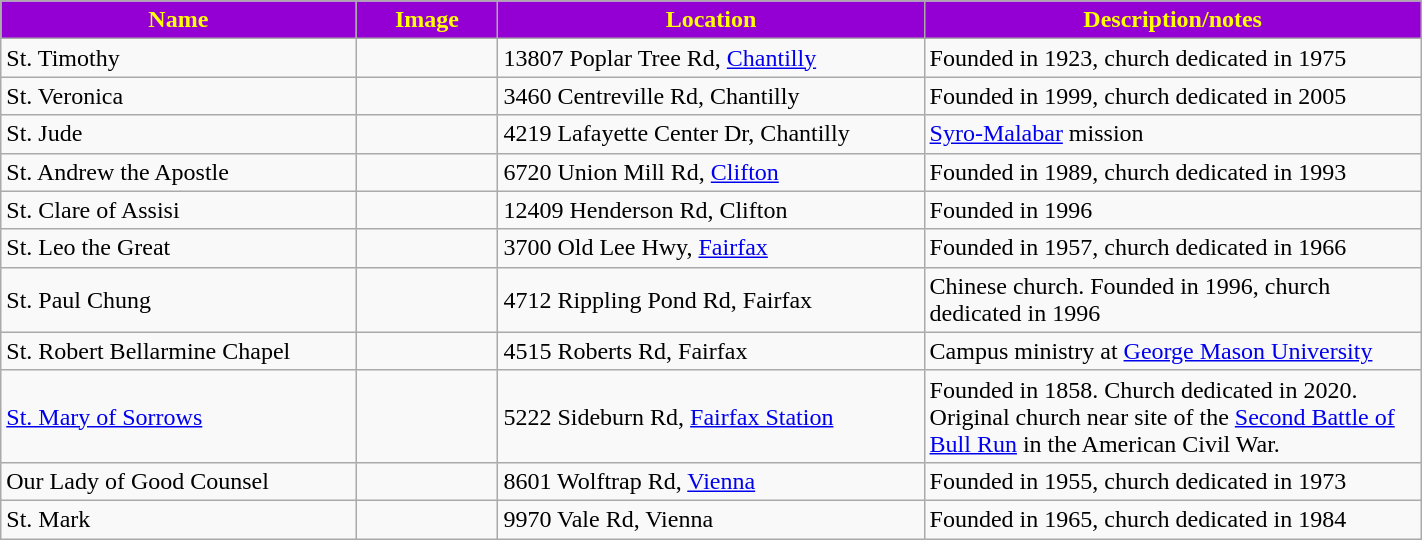<table class="wikitable sortable" style="width:75%">
<tr>
<th style="background:darkviolet; color:yellow;" width="25%"><strong>Name</strong></th>
<th style="background:darkviolet; color:yellow;" width="10%"><strong>Image</strong></th>
<th style="background:darkviolet; color:yellow;" width="30%"><strong>Location</strong></th>
<th style="background:darkviolet; color:yellow;" width="35%"><strong>Description/notes</strong></th>
</tr>
<tr>
<td>St. Timothy</td>
<td></td>
<td>13807 Poplar Tree Rd, <a href='#'>Chantilly</a></td>
<td>Founded in 1923, church dedicated in 1975</td>
</tr>
<tr>
<td>St. Veronica</td>
<td></td>
<td>3460 Centreville Rd, Chantilly</td>
<td>Founded in 1999, church dedicated in 2005</td>
</tr>
<tr>
<td>St. Jude</td>
<td></td>
<td>4219 Lafayette Center Dr, Chantilly</td>
<td><a href='#'>Syro-Malabar</a> mission</td>
</tr>
<tr>
<td>St. Andrew the Apostle</td>
<td></td>
<td>6720 Union Mill Rd, <a href='#'>Clifton</a></td>
<td>Founded in 1989, church dedicated in 1993</td>
</tr>
<tr>
<td>St. Clare of Assisi</td>
<td></td>
<td>12409 Henderson Rd, Clifton</td>
<td>Founded in 1996</td>
</tr>
<tr>
<td>St. Leo the Great</td>
<td></td>
<td>3700 Old Lee Hwy, <a href='#'>Fairfax</a></td>
<td>Founded in 1957, church dedicated in 1966</td>
</tr>
<tr>
<td>St. Paul Chung</td>
<td></td>
<td>4712 Rippling Pond Rd, Fairfax</td>
<td>Chinese church. Founded in 1996, church dedicated in 1996</td>
</tr>
<tr>
<td>St. Robert Bellarmine Chapel</td>
<td></td>
<td>4515 Roberts Rd, Fairfax</td>
<td>Campus ministry at <a href='#'>George Mason University</a></td>
</tr>
<tr>
<td><a href='#'>St. Mary of Sorrows</a></td>
<td></td>
<td>5222 Sideburn Rd, <a href='#'>Fairfax Station</a></td>
<td>Founded in 1858. Church dedicated in 2020. Original church near site of the <a href='#'>Second Battle of Bull Run</a> in the American Civil War.</td>
</tr>
<tr>
<td>Our Lady of Good Counsel</td>
<td></td>
<td>8601 Wolftrap Rd, <a href='#'>Vienna</a></td>
<td>Founded in 1955, church dedicated in 1973</td>
</tr>
<tr>
<td>St. Mark</td>
<td></td>
<td>9970 Vale Rd, Vienna</td>
<td>Founded in 1965, church dedicated in 1984</td>
</tr>
</table>
